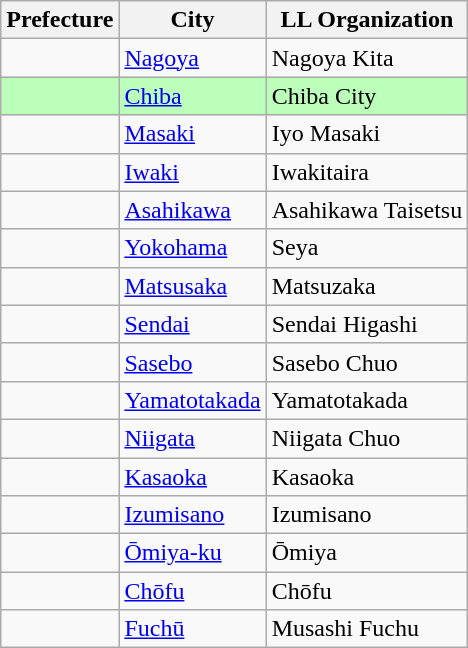<table class="wikitable">
<tr>
<th>Prefecture</th>
<th>City</th>
<th>LL Organization</th>
</tr>
<tr>
<td><strong></strong></td>
<td><a href='#'>Nagoya</a></td>
<td>Nagoya Kita</td>
</tr>
<tr style="background:#bfb;">
<td><strong></strong></td>
<td><a href='#'>Chiba</a></td>
<td>Chiba City</td>
</tr>
<tr>
<td><strong></strong></td>
<td><a href='#'>Masaki</a></td>
<td>Iyo Masaki</td>
</tr>
<tr>
<td><strong></strong></td>
<td><a href='#'>Iwaki</a></td>
<td>Iwakitaira</td>
</tr>
<tr>
<td><strong></strong></td>
<td><a href='#'>Asahikawa</a></td>
<td>Asahikawa Taisetsu</td>
</tr>
<tr>
<td><strong></strong></td>
<td><a href='#'>Yokohama</a></td>
<td>Seya</td>
</tr>
<tr>
<td><strong></strong></td>
<td><a href='#'>Matsusaka</a></td>
<td>Matsuzaka</td>
</tr>
<tr>
<td><strong></strong></td>
<td><a href='#'>Sendai</a></td>
<td>Sendai Higashi</td>
</tr>
<tr>
<td><strong></strong></td>
<td><a href='#'>Sasebo</a></td>
<td>Sasebo Chuo</td>
</tr>
<tr>
<td><strong></strong></td>
<td><a href='#'>Yamatotakada</a></td>
<td>Yamatotakada</td>
</tr>
<tr>
<td><strong></strong></td>
<td><a href='#'>Niigata</a></td>
<td>Niigata Chuo</td>
</tr>
<tr>
<td><strong></strong></td>
<td><a href='#'>Kasaoka</a></td>
<td>Kasaoka</td>
</tr>
<tr>
<td><strong></strong></td>
<td><a href='#'>Izumisano</a></td>
<td>Izumisano</td>
</tr>
<tr>
<td><strong></strong></td>
<td><a href='#'>Ōmiya-ku</a></td>
<td>Ōmiya</td>
</tr>
<tr>
<td><strong></strong></td>
<td><a href='#'>Chōfu</a></td>
<td>Chōfu</td>
</tr>
<tr>
<td><strong></strong></td>
<td><a href='#'>Fuchū</a></td>
<td>Musashi Fuchu</td>
</tr>
</table>
